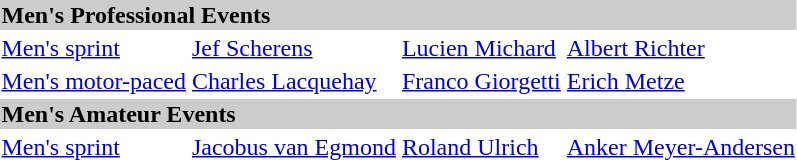<table>
<tr bgcolor="#cccccc">
<td colspan=7><strong>Men's Professional Events</strong></td>
</tr>
<tr>
<td><a href='#'>Men's sprint</a> <br></td>
<td><a href='#'>Jef Scherens</a><br></td>
<td><a href='#'>Lucien Michard</a><br></td>
<td><a href='#'>Albert Richter</a><br></td>
</tr>
<tr>
<td><a href='#'>Men's motor-paced</a><br></td>
<td><a href='#'>Charles Lacquehay</a><br></td>
<td><a href='#'>Franco Giorgetti</a><br></td>
<td><a href='#'>Erich Metze</a><br></td>
</tr>
<tr bgcolor="#cccccc">
<td colspan=7><strong>Men's Amateur Events</strong></td>
</tr>
<tr>
<td><a href='#'>Men's sprint</a> <br></td>
<td><a href='#'>Jacobus van Egmond</a> <br></td>
<td><a href='#'>Roland Ulrich</a> <br></td>
<td><a href='#'>Anker Meyer-Andersen</a><br></td>
</tr>
</table>
